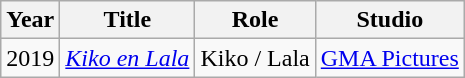<table class="wikitable">
<tr>
<th>Year</th>
<th>Title</th>
<th>Role</th>
<th>Studio</th>
</tr>
<tr>
<td>2019</td>
<td><em><a href='#'>Kiko en Lala</a></em></td>
<td>Kiko / Lala</td>
<td><a href='#'>GMA Pictures</a></td>
</tr>
</table>
